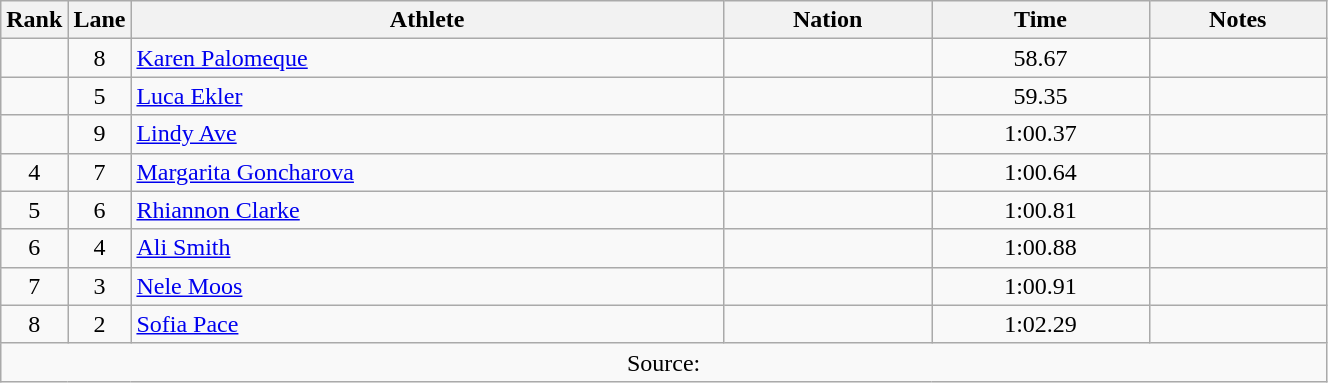<table class="wikitable sortable" style="text-align:center;width: 70%;">
<tr>
<th scope="col" style="width: 10px;">Rank</th>
<th scope="col" style="width: 10px;">Lane</th>
<th scope="col">Athlete</th>
<th scope="col">Nation</th>
<th scope="col">Time</th>
<th scope="col">Notes</th>
</tr>
<tr>
<td></td>
<td>8</td>
<td align=left><a href='#'>Karen Palomeque</a></td>
<td align=left></td>
<td>58.67</td>
<td><strong></strong></td>
</tr>
<tr>
<td></td>
<td>5</td>
<td align=left><a href='#'>Luca Ekler</a></td>
<td align=left></td>
<td>59.35</td>
<td></td>
</tr>
<tr>
<td></td>
<td>9</td>
<td align=left><a href='#'>Lindy Ave</a></td>
<td align=left></td>
<td>1:00.37</td>
<td></td>
</tr>
<tr>
<td>4</td>
<td>7</td>
<td align=left><a href='#'>Margarita Goncharova</a></td>
<td align=left></td>
<td>1:00.64</td>
<td></td>
</tr>
<tr>
<td>5</td>
<td>6</td>
<td align=left><a href='#'>Rhiannon Clarke</a></td>
<td align=left></td>
<td>1:00.81</td>
<td></td>
</tr>
<tr>
<td>6</td>
<td>4</td>
<td align=left><a href='#'>Ali Smith</a></td>
<td align=left></td>
<td>1:00.88</td>
<td></td>
</tr>
<tr>
<td>7</td>
<td>3</td>
<td align=left><a href='#'>Nele Moos</a></td>
<td align=left></td>
<td>1:00.91</td>
<td></td>
</tr>
<tr>
<td>8</td>
<td>2</td>
<td align=left><a href='#'>Sofia Pace</a></td>
<td align=left></td>
<td>1:02.29</td>
<td></td>
</tr>
<tr class="sortbottom">
<td colspan="6">Source:</td>
</tr>
</table>
